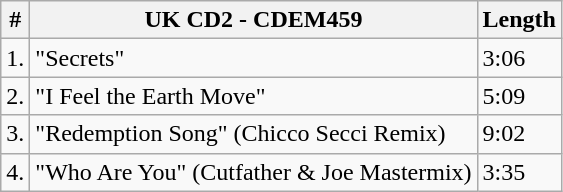<table class="wikitable">
<tr>
<th bgcolor="#ebf5ff">#</th>
<th bgcolor="#ebf5ff">UK CD2 - CDEM459</th>
<th bgcolor="#ebf5ff">Length</th>
</tr>
<tr>
<td>1.</td>
<td>"Secrets"</td>
<td>3:06</td>
</tr>
<tr>
<td>2.</td>
<td>"I Feel the Earth Move"</td>
<td>5:09</td>
</tr>
<tr>
<td>3.</td>
<td>"Redemption Song" (Chicco Secci Remix)</td>
<td>9:02</td>
</tr>
<tr>
<td>4.</td>
<td>"Who Are You" (Cutfather & Joe Mastermix)</td>
<td>3:35</td>
</tr>
</table>
